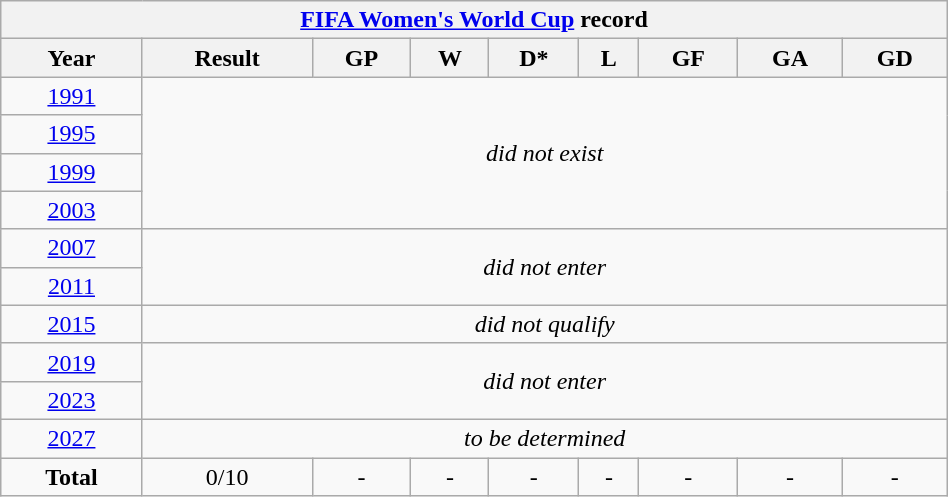<table class="wikitable" style="text-align: center; width:50%;">
<tr>
<th colspan="9"><a href='#'>FIFA Women's World Cup</a> record</th>
</tr>
<tr>
<th>Year</th>
<th>Result</th>
<th>GP</th>
<th>W</th>
<th>D*</th>
<th>L</th>
<th>GF</th>
<th>GA</th>
<th>GD</th>
</tr>
<tr>
<td> <a href='#'>1991</a></td>
<td rowspan=4 colspan=8><em>did not exist </em></td>
</tr>
<tr>
<td> <a href='#'>1995</a></td>
</tr>
<tr>
<td> <a href='#'>1999</a></td>
</tr>
<tr>
<td> <a href='#'>2003</a></td>
</tr>
<tr>
<td> <a href='#'>2007</a></td>
<td rowspan=2 colspan=8><em>did not enter</em></td>
</tr>
<tr>
<td> <a href='#'>2011</a></td>
</tr>
<tr>
<td> <a href='#'>2015</a></td>
<td colspan=8><em>did not qualify</em></td>
</tr>
<tr>
<td> <a href='#'>2019</a></td>
<td rowspan=2 colspan=8><em>did not enter</em></td>
</tr>
<tr>
<td> <a href='#'>2023</a></td>
</tr>
<tr>
<td> <a href='#'>2027</a></td>
<td colspan=8><em>to be determined</em></td>
</tr>
<tr>
<td><strong>Total</strong></td>
<td>0/10</td>
<td>-</td>
<td>-</td>
<td>-</td>
<td>-</td>
<td>-</td>
<td>-</td>
<td>-</td>
</tr>
</table>
